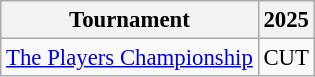<table class="wikitable" style="font-size:95%;text-align:center;">
<tr>
<th>Tournament</th>
<th>2025</th>
</tr>
<tr>
<td align=left><a href='#'>The Players Championship</a></td>
<td>CUT</td>
</tr>
</table>
